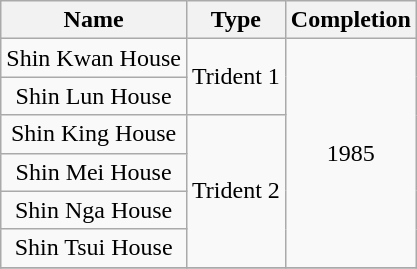<table class="wikitable" style="text-align: center">
<tr>
<th>Name</th>
<th>Type</th>
<th>Completion</th>
</tr>
<tr>
<td>Shin Kwan House</td>
<td rowspan="2">Trident 1</td>
<td rowspan="6">1985</td>
</tr>
<tr>
<td>Shin Lun House</td>
</tr>
<tr>
<td>Shin King House</td>
<td rowspan="4">Trident 2</td>
</tr>
<tr>
<td>Shin Mei House</td>
</tr>
<tr>
<td>Shin Nga House</td>
</tr>
<tr>
<td>Shin Tsui House</td>
</tr>
<tr>
</tr>
</table>
